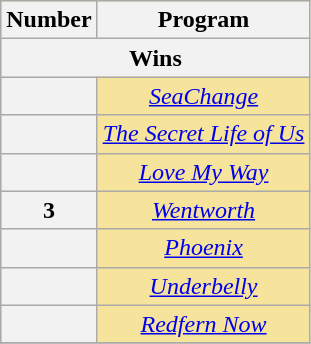<table class="wikitable" rowspan="2" border="2" cellpadding="4" style="text-align: center; background: #f6e39c">
<tr>
<th scope="col" style="width:55px;">Number</th>
<th scope="col" style="text-align:center;">Program</th>
</tr>
<tr>
<th colspan="2">Wins</th>
</tr>
<tr>
<th scope="row"></th>
<td><em><a href='#'>SeaChange</a></em></td>
</tr>
<tr>
<th scope="row"></th>
<td><em><a href='#'>The Secret Life of Us</a></em></td>
</tr>
<tr>
<th scope="row"></th>
<td><em><a href='#'>Love My Way</a></em></td>
</tr>
<tr>
<th>3</th>
<td><em><a href='#'>Wentworth</a></em></td>
</tr>
<tr>
<th scope="row"></th>
<td><em><a href='#'>Phoenix</a></em></td>
</tr>
<tr>
<th scope="row"></th>
<td><em><a href='#'>Underbelly</a></em></td>
</tr>
<tr>
<th scope="row"></th>
<td><em><a href='#'>Redfern Now</a></em></td>
</tr>
<tr>
</tr>
</table>
